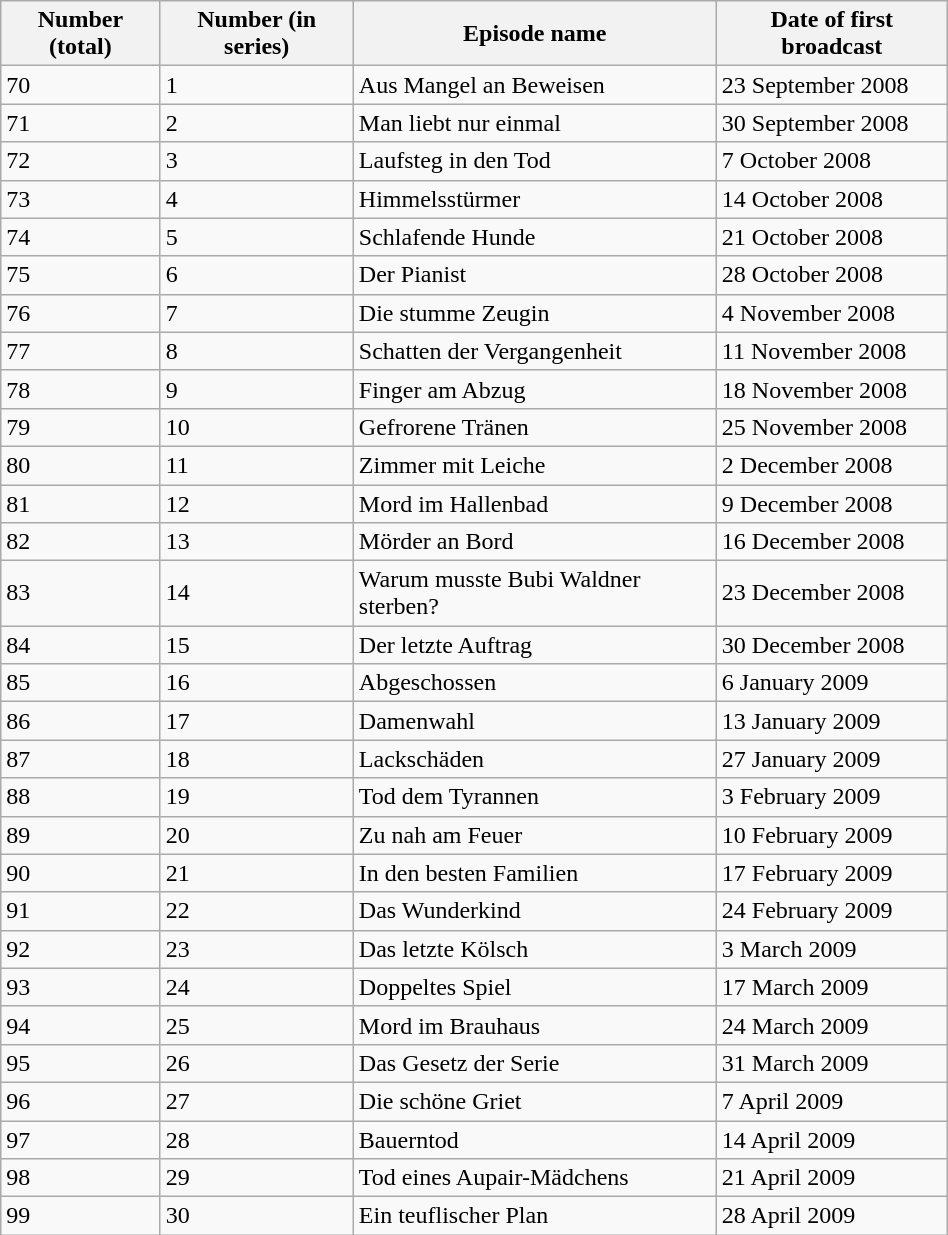<table class="wikitable" width="50%">
<tr class="hintergrundfarbe6">
<th>Number (total)</th>
<th>Number (in series)</th>
<th>Episode name</th>
<th>Date of first broadcast</th>
</tr>
<tr>
<td>70</td>
<td>1</td>
<td>Aus Mangel an Beweisen</td>
<td>23 September 2008</td>
</tr>
<tr>
<td>71</td>
<td>2</td>
<td>Man liebt nur einmal</td>
<td>30 September 2008</td>
</tr>
<tr>
<td>72</td>
<td>3</td>
<td>Laufsteg in den Tod</td>
<td>7 October 2008</td>
</tr>
<tr>
<td>73</td>
<td>4</td>
<td>Himmelsstürmer</td>
<td>14 October 2008</td>
</tr>
<tr>
<td>74</td>
<td>5</td>
<td>Schlafende Hunde</td>
<td>21 October 2008</td>
</tr>
<tr>
<td>75</td>
<td>6</td>
<td>Der Pianist</td>
<td>28 October 2008</td>
</tr>
<tr>
<td>76</td>
<td>7</td>
<td>Die stumme Zeugin</td>
<td>4 November 2008</td>
</tr>
<tr>
<td>77</td>
<td>8</td>
<td>Schatten der Vergangenheit</td>
<td>11 November 2008</td>
</tr>
<tr>
<td>78</td>
<td>9</td>
<td>Finger am Abzug</td>
<td>18 November 2008</td>
</tr>
<tr>
<td>79</td>
<td>10</td>
<td>Gefrorene Tränen</td>
<td>25 November 2008</td>
</tr>
<tr>
<td>80</td>
<td>11</td>
<td>Zimmer mit Leiche</td>
<td>2 December 2008</td>
</tr>
<tr>
<td>81</td>
<td>12</td>
<td>Mord im Hallenbad</td>
<td>9 December 2008</td>
</tr>
<tr>
<td>82</td>
<td>13</td>
<td>Mörder an Bord</td>
<td>16 December 2008</td>
</tr>
<tr>
<td>83</td>
<td>14</td>
<td>Warum musste Bubi Waldner sterben?</td>
<td>23 December 2008</td>
</tr>
<tr>
<td>84</td>
<td>15</td>
<td>Der letzte Auftrag</td>
<td>30 December 2008</td>
</tr>
<tr>
<td>85</td>
<td>16</td>
<td>Abgeschossen</td>
<td>6 January 2009</td>
</tr>
<tr>
<td>86</td>
<td>17</td>
<td>Damenwahl</td>
<td>13 January 2009</td>
</tr>
<tr>
<td>87</td>
<td>18</td>
<td>Lackschäden</td>
<td>27 January 2009</td>
</tr>
<tr>
<td>88</td>
<td>19</td>
<td>Tod dem Tyrannen</td>
<td>3 February 2009</td>
</tr>
<tr>
<td>89</td>
<td>20</td>
<td>Zu nah am Feuer</td>
<td>10 February 2009</td>
</tr>
<tr>
<td>90</td>
<td>21</td>
<td>In den besten Familien</td>
<td>17 February 2009</td>
</tr>
<tr>
<td>91</td>
<td>22</td>
<td>Das Wunderkind</td>
<td>24 February 2009</td>
</tr>
<tr>
<td>92</td>
<td>23</td>
<td>Das letzte Kölsch</td>
<td>3 March 2009</td>
</tr>
<tr>
<td>93</td>
<td>24</td>
<td>Doppeltes Spiel</td>
<td>17 March 2009</td>
</tr>
<tr>
<td>94</td>
<td>25</td>
<td>Mord im Brauhaus</td>
<td>24 March 2009</td>
</tr>
<tr>
<td>95</td>
<td>26</td>
<td>Das Gesetz der Serie</td>
<td>31 March 2009</td>
</tr>
<tr>
<td>96</td>
<td>27</td>
<td>Die schöne Griet</td>
<td>7 April 2009</td>
</tr>
<tr>
<td>97</td>
<td>28</td>
<td>Bauerntod</td>
<td>14 April 2009</td>
</tr>
<tr>
<td>98</td>
<td>29</td>
<td>Tod eines Aupair-Mädchens</td>
<td>21 April 2009</td>
</tr>
<tr>
<td>99</td>
<td>30</td>
<td>Ein teuflischer Plan</td>
<td>28 April 2009</td>
</tr>
</table>
